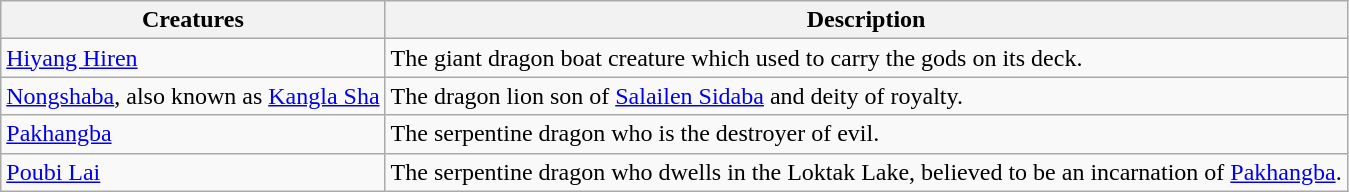<table class="wikitable">
<tr>
<th>Creatures</th>
<th>Description</th>
</tr>
<tr>
<td><a href='#'>Hiyang Hiren</a></td>
<td>The giant dragon boat creature which used to carry the gods on its deck.</td>
</tr>
<tr>
<td><a href='#'>Nongshaba</a>, also known as <a href='#'>Kangla Sha</a></td>
<td>The dragon lion son of <a href='#'>Salailen Sidaba</a> and deity of royalty.</td>
</tr>
<tr>
<td><a href='#'>Pakhangba</a></td>
<td>The serpentine dragon who is the destroyer of evil.</td>
</tr>
<tr>
<td><a href='#'>Poubi Lai</a></td>
<td>The serpentine dragon who dwells in the Loktak Lake, believed to be an incarnation of <a href='#'>Pakhangba</a>.</td>
</tr>
</table>
